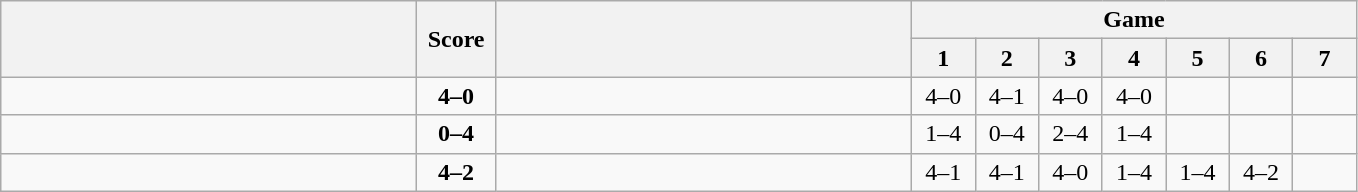<table class="wikitable" style="text-align: center;">
<tr>
<th rowspan=2 align="right" width="270"></th>
<th rowspan=2 width="45">Score</th>
<th rowspan=2 align="left" width="270"></th>
<th colspan=7>Game</th>
</tr>
<tr>
<th width="35">1</th>
<th width="35">2</th>
<th width="35">3</th>
<th width="35">4</th>
<th width="35">5</th>
<th width="35">6</th>
<th width="35">7</th>
</tr>
<tr>
<td align=left><strong></strong></td>
<td align=center><strong>4–0</strong></td>
<td align=left></td>
<td>4–0</td>
<td>4–1</td>
<td>4–0</td>
<td>4–0</td>
<td></td>
<td></td>
<td></td>
</tr>
<tr>
<td align=left></td>
<td align=center><strong>0–4</strong></td>
<td align=left><strong></strong></td>
<td>1–4</td>
<td>0–4</td>
<td>2–4</td>
<td>1–4</td>
<td></td>
<td></td>
<td></td>
</tr>
<tr>
<td align=left><strong></strong></td>
<td align=center><strong>4–2</strong></td>
<td align=left></td>
<td>4–1</td>
<td>4–1</td>
<td>4–0</td>
<td>1–4</td>
<td>1–4</td>
<td>4–2</td>
<td></td>
</tr>
</table>
